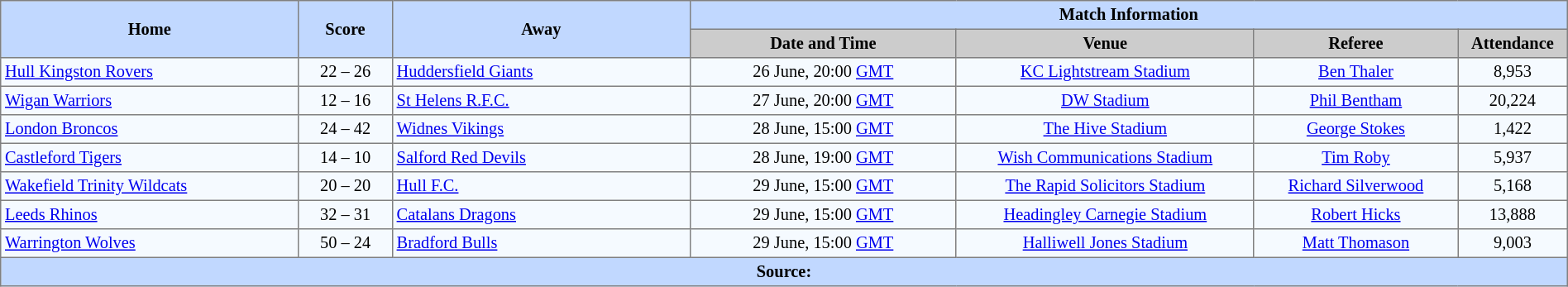<table border="1" cellpadding="3" cellspacing="0" style="border-collapse:collapse; font-size:85%; text-align:center; width:100%">
<tr style="background:#c1d8ff;">
<th rowspan="2" style="width:19%;">Home</th>
<th rowspan="2" style="width:6%;">Score</th>
<th rowspan="2" style="width:19%;">Away</th>
<th colspan=6>Match Information</th>
</tr>
<tr style="background:#ccc;">
<th width=17%>Date and Time</th>
<th width=19%>Venue</th>
<th width=13%>Referee</th>
<th width=7%>Attendance</th>
</tr>
<tr style="background:#f5faff;">
<td align=left> <a href='#'>Hull Kingston Rovers</a></td>
<td>22 – 26</td>
<td align=left> <a href='#'>Huddersfield Giants</a></td>
<td>26 June, 20:00 <a href='#'>GMT</a></td>
<td><a href='#'>KC Lightstream Stadium</a></td>
<td><a href='#'>Ben Thaler</a></td>
<td>8,953</td>
</tr>
<tr style="background:#f5faff;">
<td align=left> <a href='#'>Wigan Warriors</a></td>
<td>12 – 16</td>
<td align=left> <a href='#'>St Helens R.F.C.</a></td>
<td>27 June, 20:00 <a href='#'>GMT</a></td>
<td><a href='#'>DW Stadium</a></td>
<td><a href='#'>Phil Bentham</a></td>
<td>20,224</td>
</tr>
<tr style="background:#f5faff;">
<td align=left> <a href='#'>London Broncos</a></td>
<td>24 – 42</td>
<td align=left> <a href='#'>Widnes Vikings</a></td>
<td>28 June, 15:00 <a href='#'>GMT</a></td>
<td><a href='#'>The Hive Stadium</a></td>
<td><a href='#'>George Stokes</a></td>
<td>1,422</td>
</tr>
<tr style="background:#f5faff;">
<td align=left> <a href='#'>Castleford Tigers</a></td>
<td>14 – 10</td>
<td align=left> <a href='#'>Salford Red Devils</a></td>
<td>28 June, 19:00 <a href='#'>GMT</a></td>
<td><a href='#'>Wish Communications Stadium</a></td>
<td><a href='#'>Tim Roby</a></td>
<td>5,937</td>
</tr>
<tr style="background:#f5faff;">
<td align=left> <a href='#'>Wakefield Trinity Wildcats</a></td>
<td>20 – 20</td>
<td align=left> <a href='#'>Hull F.C.</a></td>
<td>29 June, 15:00 <a href='#'>GMT</a></td>
<td><a href='#'>The Rapid Solicitors Stadium</a></td>
<td><a href='#'>Richard Silverwood</a></td>
<td>5,168</td>
</tr>
<tr style="background:#f5faff;">
<td align=left> <a href='#'>Leeds Rhinos</a></td>
<td>32 – 31</td>
<td align=left> <a href='#'>Catalans Dragons</a></td>
<td>29 June, 15:00 <a href='#'>GMT</a></td>
<td><a href='#'>Headingley Carnegie Stadium</a></td>
<td><a href='#'>Robert Hicks</a></td>
<td>13,888</td>
</tr>
<tr style="background:#f5faff;">
<td align=left> <a href='#'>Warrington Wolves</a></td>
<td>50 – 24</td>
<td align=left> <a href='#'>Bradford Bulls</a></td>
<td>29 June, 15:00 <a href='#'>GMT</a></td>
<td><a href='#'>Halliwell Jones Stadium</a></td>
<td><a href='#'>Matt Thomason</a></td>
<td>9,003</td>
</tr>
<tr style="background:#c1d8ff;">
<th colspan=12>Source:</th>
</tr>
</table>
